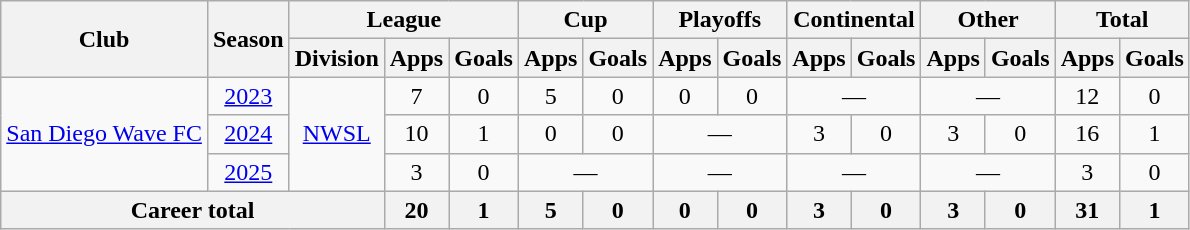<table class="wikitable" style="text-align: center;">
<tr>
<th rowspan="2">Club</th>
<th rowspan="2">Season</th>
<th colspan="3">League</th>
<th colspan="2">Cup</th>
<th colspan="2">Playoffs</th>
<th colspan="2">Continental</th>
<th colspan="2">Other</th>
<th colspan="2">Total</th>
</tr>
<tr>
<th>Division</th>
<th>Apps</th>
<th>Goals</th>
<th>Apps</th>
<th>Goals</th>
<th>Apps</th>
<th>Goals</th>
<th>Apps</th>
<th>Goals</th>
<th>Apps</th>
<th>Goals</th>
<th>Apps</th>
<th>Goals</th>
</tr>
<tr>
<td rowspan="3"><a href='#'>San Diego Wave FC</a></td>
<td><a href='#'>2023</a></td>
<td rowspan="3"><a href='#'>NWSL</a></td>
<td>7</td>
<td>0</td>
<td>5</td>
<td>0</td>
<td>0</td>
<td>0</td>
<td colspan="2">—</td>
<td colspan="2">—</td>
<td>12</td>
<td>0</td>
</tr>
<tr>
<td><a href='#'>2024</a></td>
<td>10</td>
<td>1</td>
<td>0</td>
<td>0</td>
<td colspan="2">—</td>
<td>3</td>
<td>0</td>
<td>3</td>
<td>0</td>
<td>16</td>
<td>1</td>
</tr>
<tr>
<td><a href='#'>2025</a></td>
<td>3</td>
<td>0</td>
<td colspan="2">—</td>
<td colspan="2">—</td>
<td colspan="2">—</td>
<td colspan="2">—</td>
<td>3</td>
<td>0</td>
</tr>
<tr>
<th colspan="3">Career total</th>
<th>20</th>
<th>1</th>
<th>5</th>
<th>0</th>
<th>0</th>
<th>0</th>
<th>3</th>
<th>0</th>
<th>3</th>
<th>0</th>
<th>31</th>
<th>1</th>
</tr>
</table>
